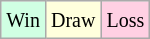<table class="wikitable">
<tr>
<td style="background-color: #d0ffe3;"><small>Win</small></td>
<td style="background-color: #ffffdd;"><small>Draw</small></td>
<td style="background-color: #ffd0e3;"><small>Loss</small></td>
</tr>
</table>
